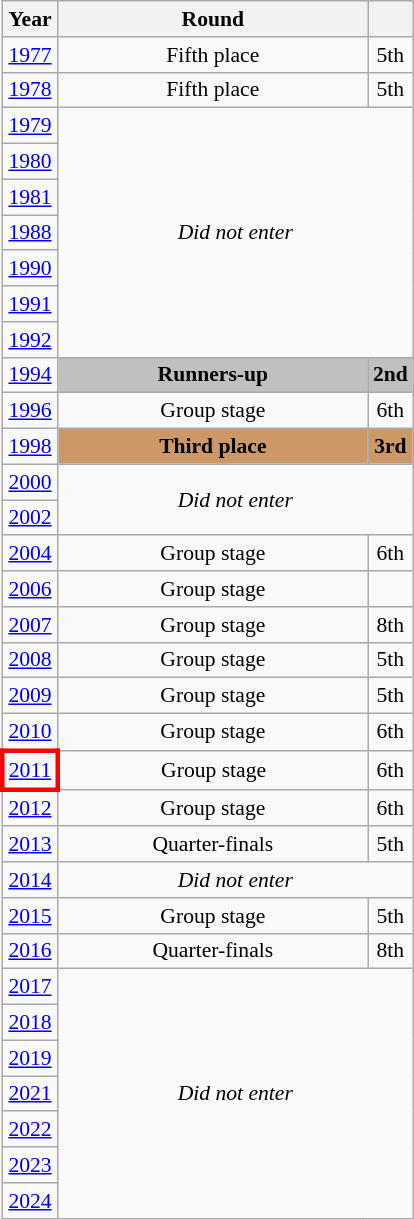<table class="wikitable" style="text-align: center; font-size:90%">
<tr>
<th>Year</th>
<th style="width:200px">Round</th>
<th></th>
</tr>
<tr>
<td><a href='#'>1977</a></td>
<td>Fifth place</td>
<td>5th</td>
</tr>
<tr>
<td><a href='#'>1978</a></td>
<td>Fifth place</td>
<td>5th</td>
</tr>
<tr>
<td><a href='#'>1979</a></td>
<td colspan="2" rowspan="7"><em>Did not enter</em></td>
</tr>
<tr>
<td><a href='#'>1980</a></td>
</tr>
<tr>
<td><a href='#'>1981</a></td>
</tr>
<tr>
<td><a href='#'>1988</a></td>
</tr>
<tr>
<td><a href='#'>1990</a></td>
</tr>
<tr>
<td><a href='#'>1991</a></td>
</tr>
<tr>
<td><a href='#'>1992</a></td>
</tr>
<tr>
<td><a href='#'>1994</a></td>
<td bgcolor=Silver><strong>Runners-up</strong></td>
<td bgcolor=Silver><strong>2nd</strong></td>
</tr>
<tr>
<td><a href='#'>1996</a></td>
<td>Group stage</td>
<td>6th</td>
</tr>
<tr>
<td><a href='#'>1998</a></td>
<td bgcolor="cc9966"><strong>Third place</strong></td>
<td bgcolor="cc9966"><strong>3rd</strong></td>
</tr>
<tr>
<td><a href='#'>2000</a></td>
<td colspan="2" rowspan="2"><em>Did not enter</em></td>
</tr>
<tr>
<td><a href='#'>2002</a></td>
</tr>
<tr>
<td><a href='#'>2004</a></td>
<td>Group stage</td>
<td>6th</td>
</tr>
<tr>
<td><a href='#'>2006</a></td>
<td>Group stage</td>
<td></td>
</tr>
<tr>
<td><a href='#'>2007</a></td>
<td>Group stage</td>
<td>8th</td>
</tr>
<tr>
<td><a href='#'>2008</a></td>
<td>Group stage</td>
<td>5th</td>
</tr>
<tr>
<td><a href='#'>2009</a></td>
<td>Group stage</td>
<td>5th</td>
</tr>
<tr>
<td><a href='#'>2010</a></td>
<td>Group stage</td>
<td>6th</td>
</tr>
<tr>
<td style="border: 3px solid red"><a href='#'>2011</a></td>
<td>Group stage</td>
<td>6th</td>
</tr>
<tr>
<td><a href='#'>2012</a></td>
<td>Group stage</td>
<td>6th</td>
</tr>
<tr>
<td><a href='#'>2013</a></td>
<td>Quarter-finals</td>
<td>5th</td>
</tr>
<tr>
<td><a href='#'>2014</a></td>
<td colspan="2"><em>Did not enter</em></td>
</tr>
<tr>
<td><a href='#'>2015</a></td>
<td>Group stage</td>
<td>5th</td>
</tr>
<tr>
<td><a href='#'>2016</a></td>
<td>Quarter-finals</td>
<td>8th</td>
</tr>
<tr>
<td><a href='#'>2017</a></td>
<td colspan="2" rowspan="7"><em>Did not enter</em></td>
</tr>
<tr>
<td><a href='#'>2018</a></td>
</tr>
<tr>
<td><a href='#'>2019</a></td>
</tr>
<tr>
<td><a href='#'>2021</a></td>
</tr>
<tr>
<td><a href='#'>2022</a></td>
</tr>
<tr>
<td><a href='#'>2023</a></td>
</tr>
<tr>
<td><a href='#'>2024</a></td>
</tr>
</table>
